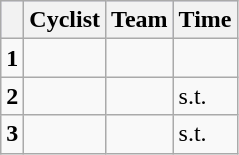<table class="wikitable">
<tr style="background:#ccccff;">
<th></th>
<th>Cyclist</th>
<th>Team</th>
<th>Time</th>
</tr>
<tr>
<td><strong>1</strong></td>
<td></td>
<td></td>
<td></td>
</tr>
<tr>
<td><strong>2</strong></td>
<td></td>
<td></td>
<td>s.t.</td>
</tr>
<tr>
<td><strong>3</strong></td>
<td></td>
<td></td>
<td>s.t.</td>
</tr>
</table>
